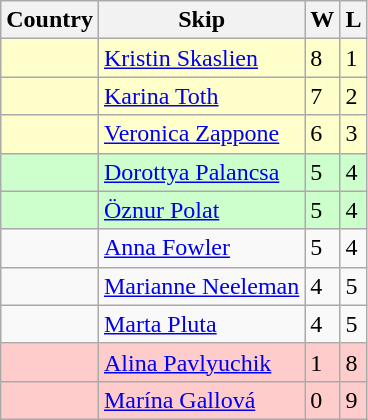<table class=wikitable>
<tr>
<th>Country</th>
<th>Skip</th>
<th>W</th>
<th>L</th>
</tr>
<tr bgcolor=#ffffcc>
<td></td>
<td><a href='#'>Kristin Skaslien</a></td>
<td>8</td>
<td>1</td>
</tr>
<tr bgcolor=#ffffcc>
<td></td>
<td><a href='#'>Karina Toth</a></td>
<td>7</td>
<td>2</td>
</tr>
<tr bgcolor=#ffffcc>
<td></td>
<td><a href='#'>Veronica Zappone</a></td>
<td>6</td>
<td>3</td>
</tr>
<tr bgcolor=#ccffcc>
<td></td>
<td><a href='#'>Dorottya Palancsa</a></td>
<td>5</td>
<td>4</td>
</tr>
<tr bgcolor=#ccffcc>
<td></td>
<td><a href='#'>Öznur Polat</a></td>
<td>5</td>
<td>4</td>
</tr>
<tr>
<td></td>
<td><a href='#'>Anna Fowler</a></td>
<td>5</td>
<td>4</td>
</tr>
<tr>
<td></td>
<td><a href='#'>Marianne Neeleman</a></td>
<td>4</td>
<td>5</td>
</tr>
<tr>
<td></td>
<td><a href='#'>Marta Pluta</a></td>
<td>4</td>
<td>5</td>
</tr>
<tr bgcolor=#ffcccc>
<td></td>
<td><a href='#'>Alina Pavlyuchik</a></td>
<td>1</td>
<td>8</td>
</tr>
<tr bgcolor=#ffcccc>
<td></td>
<td><a href='#'>Marína Gallová</a></td>
<td>0</td>
<td>9</td>
</tr>
</table>
